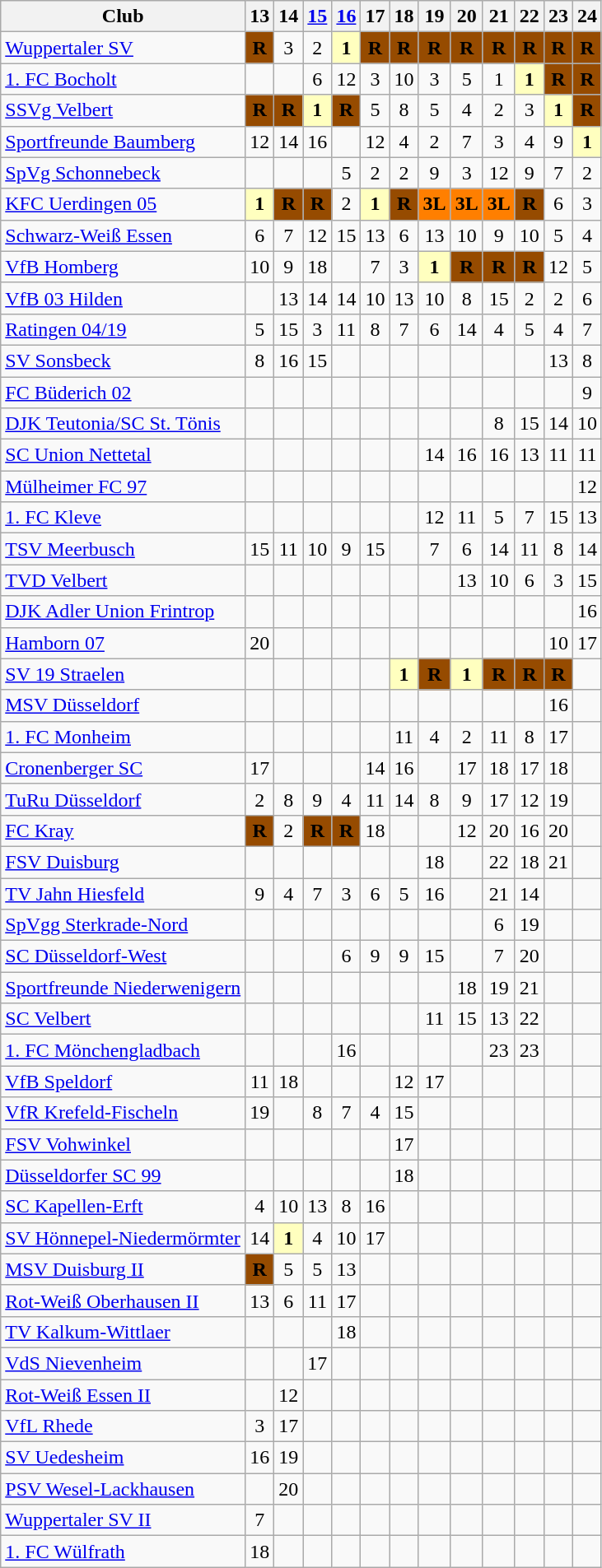<table class="wikitable">
<tr>
<th>Club</th>
<th>13</th>
<th>14</th>
<th><a href='#'>15</a></th>
<th><a href='#'>16</a></th>
<th>17</th>
<th>18</th>
<th>19</th>
<th>20</th>
<th>21</th>
<th>22</th>
<th>23</th>
<th>24</th>
</tr>
<tr style="text-align:center;">
<td align="left"><a href='#'>Wuppertaler SV</a></td>
<td style="background:#964B00"><strong>R</strong></td>
<td>3</td>
<td>2</td>
<td style="background:#ffffbf"><strong>1</strong></td>
<td style="background:#964B00"><strong>R</strong></td>
<td style="background:#964B00"><strong>R</strong></td>
<td style="background:#964B00"><strong>R</strong></td>
<td style="background:#964B00"><strong>R</strong></td>
<td style="background:#964B00"><strong>R</strong></td>
<td style="background:#964B00"><strong>R</strong></td>
<td style="background:#964B00"><strong>R</strong></td>
<td style="background:#964B00"><strong>R</strong></td>
</tr>
<tr style="text-align:center;">
<td align="left"><a href='#'>1. FC Bocholt</a></td>
<td></td>
<td></td>
<td>6</td>
<td>12</td>
<td>3</td>
<td>10</td>
<td>3</td>
<td>5</td>
<td>1</td>
<td style="background:#ffffbf"><strong>1</strong></td>
<td style="background:#964B00"><strong>R</strong></td>
<td style="background:#964B00"><strong>R</strong></td>
</tr>
<tr style="text-align:center;">
<td align="left"><a href='#'>SSVg Velbert</a></td>
<td style="background:#964B00"><strong>R</strong></td>
<td style="background:#964B00"><strong>R</strong></td>
<td style="background:#ffffbf"><strong>1</strong></td>
<td style="background:#964B00"><strong>R</strong></td>
<td>5</td>
<td>8</td>
<td>5</td>
<td>4</td>
<td>2</td>
<td>3</td>
<td style="background:#ffffbf"><strong>1</strong></td>
<td style="background:#964B00"><strong>R</strong></td>
</tr>
<tr style="text-align:center;">
<td align="left"><a href='#'>Sportfreunde Baumberg</a></td>
<td>12</td>
<td>14</td>
<td>16</td>
<td></td>
<td>12</td>
<td>4</td>
<td>2</td>
<td>7</td>
<td>3</td>
<td>4</td>
<td>9</td>
<td style="background:#ffffbf"><strong>1</strong></td>
</tr>
<tr style="text-align:center;">
<td align="left"><a href='#'>SpVg Schonnebeck</a></td>
<td></td>
<td></td>
<td></td>
<td>5</td>
<td>2</td>
<td>2</td>
<td>9</td>
<td>3</td>
<td>12</td>
<td>9</td>
<td>7</td>
<td>2</td>
</tr>
<tr style="text-align:center;">
<td align="left"><a href='#'>KFC Uerdingen 05</a></td>
<td style="background:#ffffbf"><strong>1</strong></td>
<td style="background:#964B00"><strong>R</strong></td>
<td style="background:#964B00"><strong>R</strong></td>
<td>2</td>
<td style="background:#ffffbf"><strong>1</strong></td>
<td style="background:#964B00"><strong>R</strong></td>
<td style="background:#FF7F00"><strong>3L</strong></td>
<td style="background:#FF7F00"><strong>3L</strong></td>
<td style="background:#FF7F00"><strong>3L</strong></td>
<td style="background:#964B00"><strong>R</strong></td>
<td>6</td>
<td>3</td>
</tr>
<tr style="text-align:center;">
<td align="left"><a href='#'>Schwarz-Weiß Essen</a></td>
<td>6</td>
<td>7</td>
<td>12</td>
<td>15</td>
<td>13</td>
<td>6</td>
<td>13</td>
<td>10</td>
<td>9</td>
<td>10</td>
<td>5</td>
<td>4</td>
</tr>
<tr style="text-align:center;">
<td align="left"><a href='#'>VfB Homberg</a></td>
<td>10</td>
<td>9</td>
<td>18</td>
<td></td>
<td>7</td>
<td>3</td>
<td style="background:#ffffbf"><strong>1</strong></td>
<td style="background:#964B00"><strong>R</strong></td>
<td style="background:#964B00"><strong>R</strong></td>
<td style="background:#964B00"><strong>R</strong></td>
<td>12</td>
<td>5</td>
</tr>
<tr style="text-align:center;">
<td align="left"><a href='#'>VfB 03 Hilden</a></td>
<td></td>
<td>13</td>
<td>14</td>
<td>14</td>
<td>10</td>
<td>13</td>
<td>10</td>
<td>8</td>
<td>15</td>
<td>2</td>
<td>2</td>
<td>6</td>
</tr>
<tr style="text-align:center;">
<td align="left"><a href='#'>Ratingen 04/19</a></td>
<td>5</td>
<td>15</td>
<td>3</td>
<td>11</td>
<td>8</td>
<td>7</td>
<td>6</td>
<td>14</td>
<td>4</td>
<td>5</td>
<td>4</td>
<td>7</td>
</tr>
<tr style="text-align:center;">
<td align="left"><a href='#'>SV Sonsbeck</a></td>
<td>8</td>
<td>16</td>
<td>15</td>
<td></td>
<td></td>
<td></td>
<td></td>
<td></td>
<td></td>
<td></td>
<td>13</td>
<td>8</td>
</tr>
<tr style="text-align:center;">
<td align="left"><a href='#'>FC Büderich 02</a></td>
<td></td>
<td></td>
<td></td>
<td></td>
<td></td>
<td></td>
<td></td>
<td></td>
<td></td>
<td></td>
<td></td>
<td>9</td>
</tr>
<tr style="text-align:center;">
<td align="left"><a href='#'>DJK Teutonia/SC St. Tönis</a></td>
<td></td>
<td></td>
<td></td>
<td></td>
<td></td>
<td></td>
<td></td>
<td></td>
<td>8</td>
<td>15</td>
<td>14</td>
<td>10</td>
</tr>
<tr style="text-align:center;">
<td align="left"><a href='#'>SC Union Nettetal</a></td>
<td></td>
<td></td>
<td></td>
<td></td>
<td></td>
<td></td>
<td>14</td>
<td>16</td>
<td>16</td>
<td>13</td>
<td>11</td>
<td>11</td>
</tr>
<tr style="text-align:center;">
<td align="left"><a href='#'>Mülheimer FC 97</a></td>
<td></td>
<td></td>
<td></td>
<td></td>
<td></td>
<td></td>
<td></td>
<td></td>
<td></td>
<td></td>
<td></td>
<td>12</td>
</tr>
<tr style="text-align:center;">
<td align="left"><a href='#'>1. FC Kleve</a></td>
<td></td>
<td></td>
<td></td>
<td></td>
<td></td>
<td></td>
<td>12</td>
<td>11</td>
<td>5</td>
<td>7</td>
<td>15</td>
<td>13</td>
</tr>
<tr style="text-align:center;">
<td align="left"><a href='#'>TSV Meerbusch</a></td>
<td>15</td>
<td>11</td>
<td>10</td>
<td>9</td>
<td>15</td>
<td></td>
<td>7</td>
<td>6</td>
<td>14</td>
<td>11</td>
<td>8</td>
<td>14</td>
</tr>
<tr style="text-align:center;">
<td align="left"><a href='#'>TVD Velbert</a></td>
<td></td>
<td></td>
<td></td>
<td></td>
<td></td>
<td></td>
<td></td>
<td>13</td>
<td>10</td>
<td>6</td>
<td>3</td>
<td>15</td>
</tr>
<tr style="text-align:center;">
<td align="left"><a href='#'>DJK Adler Union Frintrop</a></td>
<td></td>
<td></td>
<td></td>
<td></td>
<td></td>
<td></td>
<td></td>
<td></td>
<td></td>
<td></td>
<td></td>
<td>16</td>
</tr>
<tr style="text-align:center;">
<td align="left"><a href='#'>Hamborn 07</a></td>
<td>20</td>
<td></td>
<td></td>
<td></td>
<td></td>
<td></td>
<td></td>
<td></td>
<td></td>
<td></td>
<td>10</td>
<td>17</td>
</tr>
<tr style="text-align:center;">
<td align="left"><a href='#'>SV 19 Straelen</a></td>
<td></td>
<td></td>
<td></td>
<td></td>
<td></td>
<td style="background:#ffffbf"><strong>1</strong></td>
<td style="background:#964B00"><strong>R</strong></td>
<td style="background:#ffffbf"><strong>1</strong></td>
<td style="background:#964B00"><strong>R</strong></td>
<td style="background:#964B00"><strong>R</strong></td>
<td style="background:#964B00"><strong>R</strong></td>
<td></td>
</tr>
<tr style="text-align:center;">
<td align="left"><a href='#'>MSV Düsseldorf</a></td>
<td></td>
<td></td>
<td></td>
<td></td>
<td></td>
<td></td>
<td></td>
<td></td>
<td></td>
<td></td>
<td>16</td>
<td></td>
</tr>
<tr style="text-align:center;">
<td align="left"><a href='#'>1. FC Monheim</a></td>
<td></td>
<td></td>
<td></td>
<td></td>
<td></td>
<td>11</td>
<td>4</td>
<td>2</td>
<td>11</td>
<td>8</td>
<td>17</td>
<td></td>
</tr>
<tr style="text-align:center;">
<td align="left"><a href='#'>Cronenberger SC</a></td>
<td>17</td>
<td></td>
<td></td>
<td></td>
<td>14</td>
<td>16</td>
<td></td>
<td>17</td>
<td>18</td>
<td>17</td>
<td>18</td>
<td></td>
</tr>
<tr style="text-align:center;">
<td align="left"><a href='#'>TuRu Düsseldorf</a></td>
<td>2</td>
<td>8</td>
<td>9</td>
<td>4</td>
<td>11</td>
<td>14</td>
<td>8</td>
<td>9</td>
<td>17</td>
<td>12</td>
<td>19</td>
<td></td>
</tr>
<tr style="text-align:center;">
<td align="left"><a href='#'>FC Kray</a></td>
<td style="background:#964B00"><strong>R</strong></td>
<td>2</td>
<td style="background:#964B00"><strong>R</strong></td>
<td style="background:#964B00"><strong>R</strong></td>
<td>18</td>
<td></td>
<td></td>
<td>12</td>
<td>20</td>
<td>16</td>
<td>20</td>
<td></td>
</tr>
<tr style="text-align:center;">
<td align="left"><a href='#'>FSV Duisburg</a></td>
<td></td>
<td></td>
<td></td>
<td></td>
<td></td>
<td></td>
<td>18</td>
<td></td>
<td>22</td>
<td>18</td>
<td>21</td>
<td></td>
</tr>
<tr style="text-align:center;">
<td align="left"><a href='#'>TV Jahn Hiesfeld</a></td>
<td>9</td>
<td>4</td>
<td>7</td>
<td>3</td>
<td>6</td>
<td>5</td>
<td>16</td>
<td></td>
<td>21</td>
<td>14</td>
<td></td>
<td></td>
</tr>
<tr style="text-align:center;">
<td align="left"><a href='#'>SpVgg Sterkrade-Nord</a></td>
<td></td>
<td></td>
<td></td>
<td></td>
<td></td>
<td></td>
<td></td>
<td></td>
<td>6</td>
<td>19</td>
<td></td>
<td></td>
</tr>
<tr style="text-align:center;">
<td align="left"><a href='#'>SC Düsseldorf-West</a></td>
<td></td>
<td></td>
<td></td>
<td>6</td>
<td>9</td>
<td>9</td>
<td>15</td>
<td></td>
<td>7</td>
<td>20</td>
<td></td>
<td></td>
</tr>
<tr style="text-align:center;">
<td align="left"><a href='#'>Sportfreunde Niederwenigern</a></td>
<td></td>
<td></td>
<td></td>
<td></td>
<td></td>
<td></td>
<td></td>
<td>18</td>
<td>19</td>
<td>21</td>
<td></td>
<td></td>
</tr>
<tr style="text-align:center;">
<td align="left"><a href='#'>SC Velbert</a></td>
<td></td>
<td></td>
<td></td>
<td></td>
<td></td>
<td></td>
<td>11</td>
<td>15</td>
<td>13</td>
<td>22</td>
<td></td>
<td></td>
</tr>
<tr style="text-align:center;">
<td align="left"><a href='#'>1. FC Mönchengladbach</a></td>
<td></td>
<td></td>
<td></td>
<td>16</td>
<td></td>
<td></td>
<td></td>
<td></td>
<td>23</td>
<td>23</td>
<td></td>
<td></td>
</tr>
<tr style="text-align:center;">
<td align="left"><a href='#'>VfB Speldorf</a></td>
<td>11</td>
<td>18</td>
<td></td>
<td></td>
<td></td>
<td>12</td>
<td>17</td>
<td></td>
<td></td>
<td></td>
<td></td>
<td></td>
</tr>
<tr style="text-align:center;">
<td align="left"><a href='#'>VfR Krefeld-Fischeln</a></td>
<td>19</td>
<td></td>
<td>8</td>
<td>7</td>
<td>4</td>
<td>15</td>
<td></td>
<td></td>
<td></td>
<td></td>
<td></td>
<td></td>
</tr>
<tr style="text-align:center;">
<td align="left"><a href='#'>FSV Vohwinkel</a></td>
<td></td>
<td></td>
<td></td>
<td></td>
<td></td>
<td>17</td>
<td></td>
<td></td>
<td></td>
<td></td>
<td></td>
<td></td>
</tr>
<tr style="text-align:center;">
<td align="left"><a href='#'>Düsseldorfer SC 99</a></td>
<td></td>
<td></td>
<td></td>
<td></td>
<td></td>
<td>18</td>
<td></td>
<td></td>
<td></td>
<td></td>
<td></td>
<td></td>
</tr>
<tr style="text-align:center;">
<td align="left"><a href='#'>SC Kapellen-Erft</a></td>
<td>4</td>
<td>10</td>
<td>13</td>
<td>8</td>
<td>16</td>
<td></td>
<td></td>
<td></td>
<td></td>
<td></td>
<td></td>
<td></td>
</tr>
<tr style="text-align:center;">
<td align="left"><a href='#'>SV Hönnepel-Niedermörmter</a></td>
<td>14</td>
<td style="background:#ffffbf"><strong>1</strong></td>
<td>4</td>
<td>10</td>
<td>17</td>
<td></td>
<td></td>
<td></td>
<td></td>
<td></td>
<td></td>
<td></td>
</tr>
<tr style="text-align:center;">
<td align="left"><a href='#'>MSV Duisburg II</a></td>
<td style="background:#964B00"><strong>R</strong></td>
<td>5</td>
<td>5</td>
<td>13</td>
<td></td>
<td></td>
<td></td>
<td></td>
<td></td>
<td></td>
<td></td>
<td></td>
</tr>
<tr style="text-align:center;">
<td align="left"><a href='#'>Rot-Weiß Oberhausen II</a></td>
<td>13</td>
<td>6</td>
<td>11</td>
<td>17</td>
<td></td>
<td></td>
<td></td>
<td></td>
<td></td>
<td></td>
<td></td>
<td></td>
</tr>
<tr style="text-align:center;">
<td align="left"><a href='#'>TV Kalkum-Wittlaer</a></td>
<td></td>
<td></td>
<td></td>
<td>18</td>
<td></td>
<td></td>
<td></td>
<td></td>
<td></td>
<td></td>
<td></td>
<td></td>
</tr>
<tr style="text-align:center;">
<td align="left"><a href='#'>VdS Nievenheim</a></td>
<td></td>
<td></td>
<td>17</td>
<td></td>
<td></td>
<td></td>
<td></td>
<td></td>
<td></td>
<td></td>
<td></td>
<td></td>
</tr>
<tr style="text-align:center;">
<td align="left"><a href='#'>Rot-Weiß Essen II</a></td>
<td></td>
<td>12</td>
<td></td>
<td></td>
<td></td>
<td></td>
<td></td>
<td></td>
<td></td>
<td></td>
<td></td>
<td></td>
</tr>
<tr style="text-align:center;">
<td align="left"><a href='#'>VfL Rhede</a></td>
<td>3</td>
<td>17</td>
<td></td>
<td></td>
<td></td>
<td></td>
<td></td>
<td></td>
<td></td>
<td></td>
<td></td>
<td></td>
</tr>
<tr style="text-align:center;">
<td align="left"><a href='#'>SV Uedesheim</a></td>
<td>16</td>
<td>19</td>
<td></td>
<td></td>
<td></td>
<td></td>
<td></td>
<td></td>
<td></td>
<td></td>
<td></td>
<td></td>
</tr>
<tr style="text-align:center;">
<td align="left"><a href='#'>PSV Wesel-Lackhausen</a></td>
<td></td>
<td>20</td>
<td></td>
<td></td>
<td></td>
<td></td>
<td></td>
<td></td>
<td></td>
<td></td>
<td></td>
<td></td>
</tr>
<tr style="text-align:center;">
<td align="left"><a href='#'>Wuppertaler SV II</a></td>
<td>7</td>
<td></td>
<td></td>
<td></td>
<td></td>
<td></td>
<td></td>
<td></td>
<td></td>
<td></td>
<td></td>
<td></td>
</tr>
<tr style="text-align:center;">
<td align="left"><a href='#'>1. FC Wülfrath</a></td>
<td>18</td>
<td></td>
<td></td>
<td></td>
<td></td>
<td></td>
<td></td>
<td></td>
<td></td>
<td></td>
<td></td>
<td></td>
</tr>
</table>
